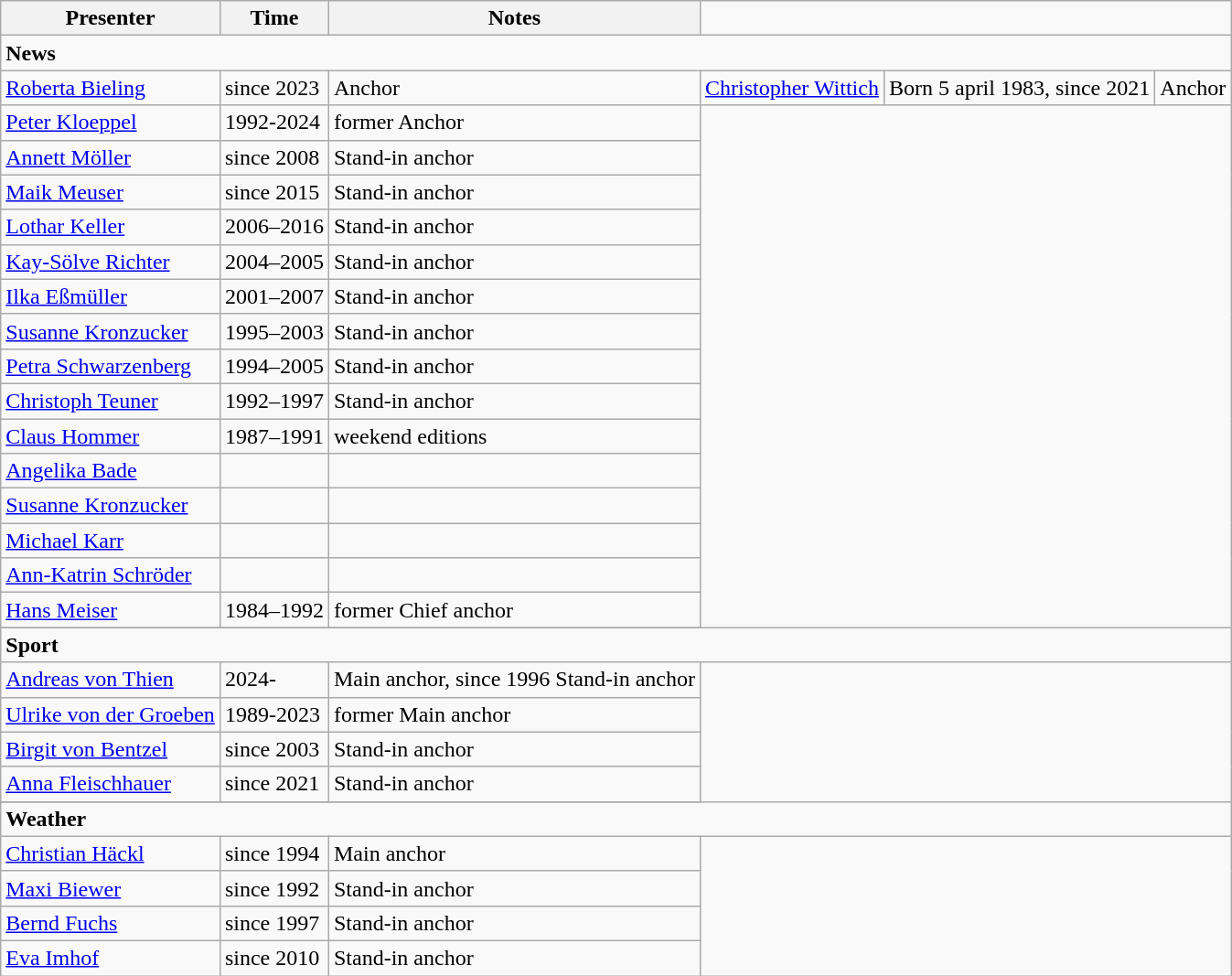<table class="wikitable">
<tr>
<th>Presenter</th>
<th>Time</th>
<th>Notes</th>
</tr>
<tr class="hintergrundfarbe6">
<td colspan="6"><strong>News</strong></td>
</tr>
<tr>
<td><a href='#'>Roberta Bieling</a></td>
<td>since 2023</td>
<td>Anchor</td>
<td><a href='#'>Christopher Wittich</a></td>
<td>Born 5 april 1983, since 2021</td>
<td>Anchor</td>
</tr>
<tr>
<td><a href='#'>Peter Kloeppel</a></td>
<td>1992-2024</td>
<td>former Anchor</td>
</tr>
<tr>
<td><a href='#'>Annett Möller</a></td>
<td>since 2008</td>
<td>Stand-in anchor</td>
</tr>
<tr>
<td><a href='#'>Maik Meuser</a></td>
<td>since 2015</td>
<td>Stand-in anchor</td>
</tr>
<tr>
<td><a href='#'>Lothar Keller</a></td>
<td>2006–2016</td>
<td>Stand-in anchor</td>
</tr>
<tr>
<td><a href='#'>Kay-Sölve Richter</a></td>
<td>2004–2005</td>
<td>Stand-in anchor</td>
</tr>
<tr>
<td><a href='#'>Ilka Eßmüller</a></td>
<td>2001–2007</td>
<td>Stand-in anchor</td>
</tr>
<tr>
<td><a href='#'>Susanne Kronzucker</a></td>
<td>1995–2003</td>
<td>Stand-in anchor</td>
</tr>
<tr>
<td><a href='#'>Petra Schwarzenberg</a></td>
<td>1994–2005</td>
<td>Stand-in anchor</td>
</tr>
<tr>
<td><a href='#'>Christoph Teuner</a></td>
<td>1992–1997</td>
<td>Stand-in anchor</td>
</tr>
<tr>
<td><a href='#'>Claus Hommer</a></td>
<td>1987–1991</td>
<td>weekend editions</td>
</tr>
<tr>
<td><a href='#'>Angelika Bade</a></td>
<td></td>
<td></td>
</tr>
<tr>
<td><a href='#'>Susanne Kronzucker</a></td>
<td></td>
<td></td>
</tr>
<tr>
<td><a href='#'>Michael Karr</a></td>
<td></td>
<td></td>
</tr>
<tr>
<td><a href='#'>Ann-Katrin Schröder</a></td>
<td></td>
<td></td>
</tr>
<tr>
<td><a href='#'>Hans Meiser</a></td>
<td>1984–1992</td>
<td>former Chief anchor</td>
</tr>
<tr>
</tr>
<tr class="hintergrundfarbe6">
<td colspan="6"><strong>Sport</strong></td>
</tr>
<tr>
<td><a href='#'>Andreas von Thien</a></td>
<td>2024-</td>
<td>Main anchor,  since 1996 Stand-in anchor</td>
</tr>
<tr>
<td><a href='#'>Ulrike von der Groeben</a></td>
<td>1989-2023</td>
<td>former Main anchor</td>
</tr>
<tr>
<td><a href='#'>Birgit von Bentzel</a></td>
<td>since 2003</td>
<td>Stand-in anchor</td>
</tr>
<tr>
<td><a href='#'>Anna Fleischhauer</a></td>
<td>since 2021</td>
<td>Stand-in anchor</td>
</tr>
<tr>
</tr>
<tr class="hintergrundfarbe6">
<td colspan="6"><strong>Weather</strong></td>
</tr>
<tr>
<td><a href='#'>Christian Häckl</a></td>
<td>since 1994</td>
<td>Main anchor</td>
</tr>
<tr>
<td><a href='#'>Maxi Biewer</a></td>
<td>since 1992</td>
<td>Stand-in anchor</td>
</tr>
<tr>
<td><a href='#'>Bernd Fuchs</a></td>
<td>since 1997</td>
<td>Stand-in anchor</td>
</tr>
<tr>
<td><a href='#'>Eva Imhof</a></td>
<td>since 2010</td>
<td>Stand-in anchor</td>
</tr>
</table>
